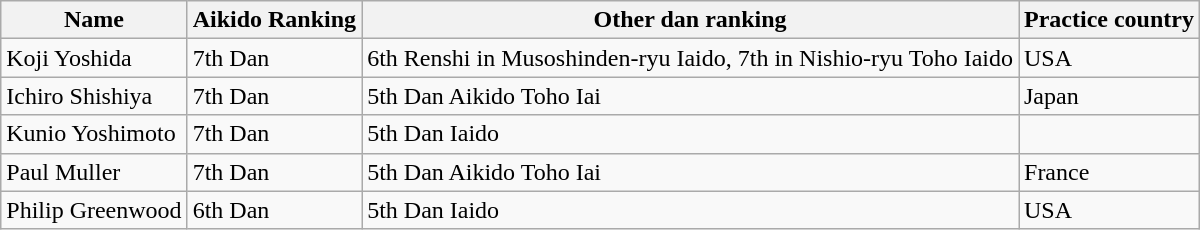<table class="wikitable sortable">
<tr>
<th>Name</th>
<th>Aikido Ranking</th>
<th>Other dan ranking</th>
<th>Practice country</th>
</tr>
<tr>
<td>Koji Yoshida</td>
<td>7th Dan</td>
<td>6th Renshi in Musoshinden-ryu Iaido, 7th in Nishio-ryu Toho Iaido</td>
<td>USA</td>
</tr>
<tr>
<td>Ichiro Shishiya</td>
<td>7th Dan</td>
<td>5th Dan Aikido Toho Iai</td>
<td>Japan</td>
</tr>
<tr>
<td>Kunio Yoshimoto</td>
<td>7th Dan</td>
<td>5th Dan Iaido</td>
<td></td>
</tr>
<tr>
<td>Paul Muller</td>
<td>7th Dan</td>
<td>5th Dan Aikido Toho Iai</td>
<td>France</td>
</tr>
<tr>
<td>Philip Greenwood</td>
<td>6th Dan</td>
<td>5th Dan Iaido</td>
<td>USA</td>
</tr>
</table>
